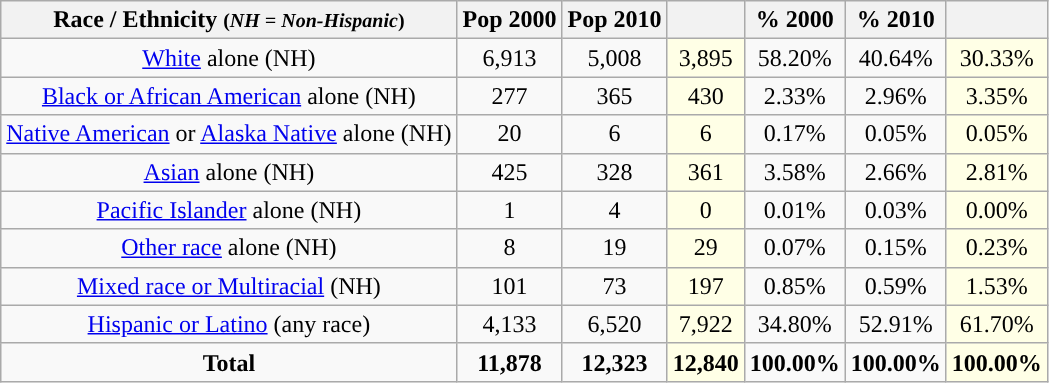<table class="wikitable" style="text-align:center;">
<tr>
<th>Race / Ethnicity <small>(<em>NH = Non-Hispanic</em>)</small></th>
<th>Pop 2000</th>
<th>Pop 2010</th>
<th></th>
<th>% 2000</th>
<th>% 2010</th>
<th></th>
</tr>
<tr>
<td><a href='#'>White</a> alone (NH)</td>
<td>6,913</td>
<td>5,008</td>
<td style='background: #ffffe6;'>3,895</td>
<td>58.20%</td>
<td>40.64%</td>
<td style='background: #ffffe6;'>30.33%</td>
</tr>
<tr>
<td><a href='#'>Black or African American</a> alone (NH)</td>
<td>277</td>
<td>365</td>
<td style='background: #ffffe6;'>430</td>
<td>2.33%</td>
<td>2.96%</td>
<td style='background: #ffffe6;'>3.35%</td>
</tr>
<tr>
<td><a href='#'>Native American</a> or <a href='#'>Alaska Native</a> alone (NH)</td>
<td>20</td>
<td>6</td>
<td style='background: #ffffe6;'>6</td>
<td>0.17%</td>
<td>0.05%</td>
<td style='background: #ffffe6;'>0.05%</td>
</tr>
<tr>
<td><a href='#'>Asian</a> alone (NH)</td>
<td>425</td>
<td>328</td>
<td style='background: #ffffe6;'>361</td>
<td>3.58%</td>
<td>2.66%</td>
<td style='background: #ffffe6;'>2.81%</td>
</tr>
<tr>
<td><a href='#'>Pacific Islander</a> alone (NH)</td>
<td>1</td>
<td>4</td>
<td style='background: #ffffe6;'>0</td>
<td>0.01%</td>
<td>0.03%</td>
<td style='background: #ffffe6;'>0.00%</td>
</tr>
<tr>
<td><a href='#'>Other race</a> alone (NH)</td>
<td>8</td>
<td>19</td>
<td style='background: #ffffe6;'>29</td>
<td>0.07%</td>
<td>0.15%</td>
<td style='background: #ffffe6;'>0.23%</td>
</tr>
<tr>
<td><a href='#'>Mixed race or Multiracial</a> (NH)</td>
<td>101</td>
<td>73</td>
<td style='background: #ffffe6;'>197</td>
<td>0.85%</td>
<td>0.59%</td>
<td style='background: #ffffe6;'>1.53%</td>
</tr>
<tr>
<td><a href='#'>Hispanic or Latino</a> (any race)</td>
<td>4,133</td>
<td>6,520</td>
<td style='background: #ffffe6;'>7,922</td>
<td>34.80%</td>
<td>52.91%</td>
<td style='background: #ffffe6;'>61.70%</td>
</tr>
<tr>
<td><strong>Total</strong></td>
<td><strong>11,878</strong></td>
<td><strong>12,323</strong></td>
<td style='background: #ffffe6;'><strong>12,840</strong></td>
<td><strong>100.00%</strong></td>
<td><strong>100.00%</strong></td>
<td style='background: #ffffe6;'><strong>100.00%</strong></td>
</tr>
</table>
